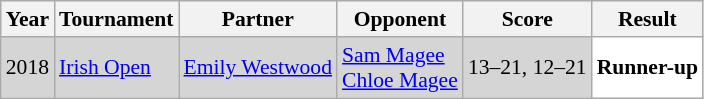<table class="sortable wikitable" style="font-size: 90%;">
<tr>
<th>Year</th>
<th>Tournament</th>
<th>Partner</th>
<th>Opponent</th>
<th>Score</th>
<th>Result</th>
</tr>
<tr style="background:#D5D5D5">
<td align="center">2018</td>
<td align="left"><a href='#'>Irish Open</a></td>
<td align="left"> <a href='#'>Emily Westwood</a></td>
<td align="left"> <a href='#'>Sam Magee</a> <br>  <a href='#'>Chloe Magee</a></td>
<td align="left">13–21, 12–21</td>
<td style="text-align:left; background:white"> <strong>Runner-up</strong></td>
</tr>
</table>
